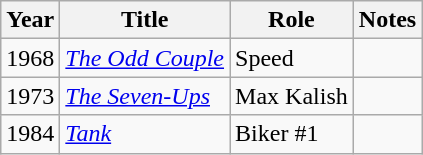<table class="wikitable">
<tr>
<th>Year</th>
<th>Title</th>
<th>Role</th>
<th>Notes</th>
</tr>
<tr>
<td>1968</td>
<td><em><a href='#'>The Odd Couple</a></em></td>
<td>Speed</td>
<td></td>
</tr>
<tr>
<td>1973</td>
<td><em><a href='#'>The Seven-Ups</a></em></td>
<td>Max Kalish</td>
<td></td>
</tr>
<tr>
<td>1984</td>
<td><em><a href='#'>Tank</a></em></td>
<td>Biker #1</td>
<td></td>
</tr>
</table>
